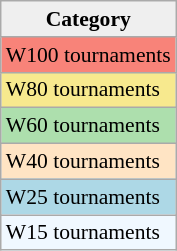<table class="wikitable" style="font-size:90%;">
<tr>
<th style="background:#efefef;">Category</th>
</tr>
<tr style="background:#f88379;">
<td>W100 tournaments</td>
</tr>
<tr style="background:#f7e98e">
<td>W80 tournaments</td>
</tr>
<tr style="background:#addfad">
<td>W60 tournaments</td>
</tr>
<tr style="background:#ffe4c4;">
<td>W40 tournaments</td>
</tr>
<tr style="background:lightblue;">
<td>W25 tournaments</td>
</tr>
<tr style="background:#f0f8ff;">
<td>W15 tournaments</td>
</tr>
</table>
